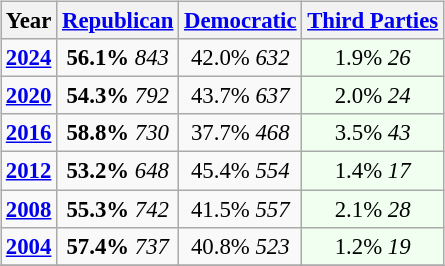<table class="wikitable" style="float:right; font-size:95%;">
<tr>
<th>Year</th>
<th><a href='#'>Republican</a></th>
<th><a href='#'>Democratic</a></th>
<th><a href='#'>Third Parties</a></th>
</tr>
<tr>
<td style="text-align:center;" ><strong><a href='#'>2024</a></strong></td>
<td style="text-align:center;" ><strong>56.1%</strong> <em>843</em></td>
<td style="text-align:center;" >42.0%  <em>632</em></td>
<td style="text-align:center; background:honeyDew;">1.9% <em>26</em></td>
</tr>
<tr>
<td style="text-align:center;" ><strong><a href='#'>2020</a></strong></td>
<td style="text-align:center;" ><strong>54.3%</strong> <em>792</em></td>
<td style="text-align:center;" >43.7%  <em>637</em></td>
<td style="text-align:center; background:honeyDew;">2.0% <em>24</em></td>
</tr>
<tr>
<td style="text-align:center;" ><strong><a href='#'>2016</a></strong></td>
<td style="text-align:center;" ><strong>58.8%</strong> <em>730</em></td>
<td style="text-align:center;" >37.7% <em>468</em></td>
<td style="text-align:center; background:honeyDew;">3.5% <em>43</em></td>
</tr>
<tr>
<td style="text-align:center;" ><strong><a href='#'>2012</a></strong></td>
<td style="text-align:center;" ><strong>53.2%</strong> <em>648</em></td>
<td style="text-align:center;" >45.4%  <em>554</em></td>
<td style="text-align:center; background:honeyDew;">1.4% <em>17</em></td>
</tr>
<tr>
<td style="text-align:center;" ><strong><a href='#'>2008</a></strong></td>
<td style="text-align:center;" ><strong>55.3%</strong> <em>742</em></td>
<td style="text-align:center;" >41.5%  <em>557</em></td>
<td style="text-align:center; background:honeyDew;">2.1% <em>28</em></td>
</tr>
<tr>
<td style="text-align:center;" ><strong><a href='#'>2004</a></strong></td>
<td style="text-align:center;" ><strong>57.4%</strong> <em>737</em></td>
<td style="text-align:center;" >40.8%   <em>523</em></td>
<td style="text-align:center; background:honeyDew;">1.2% <em>19</em></td>
</tr>
<tr>
</tr>
</table>
